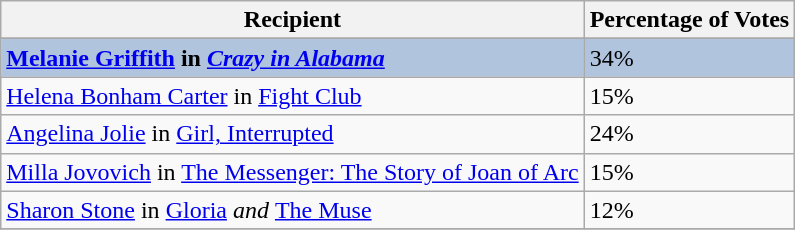<table class="wikitable sortable plainrowheaders" align="centre">
<tr>
<th>Recipient</th>
<th>Percentage of Votes</th>
</tr>
<tr>
</tr>
<tr style="background:#B0C4DE;">
<td><strong><a href='#'>Melanie Griffith</a> in <em><a href='#'>Crazy in Alabama</a><strong><em></td>
<td></strong>34%<strong></td>
</tr>
<tr>
<td><a href='#'>Helena Bonham Carter</a> in </em><a href='#'>Fight Club</a><em></td>
<td>15%</td>
</tr>
<tr>
<td><a href='#'>Angelina Jolie</a> in </em><a href='#'>Girl, Interrupted</a><em></td>
<td>24%</td>
</tr>
<tr>
<td><a href='#'>Milla Jovovich</a> in </em><a href='#'>The Messenger: The Story of Joan of Arc</a><em></td>
<td>15%</td>
</tr>
<tr>
<td><a href='#'>Sharon Stone</a> in </em><a href='#'>Gloria</a><em> and </em><a href='#'>The Muse</a><em></td>
<td>12%</td>
</tr>
<tr>
</tr>
</table>
